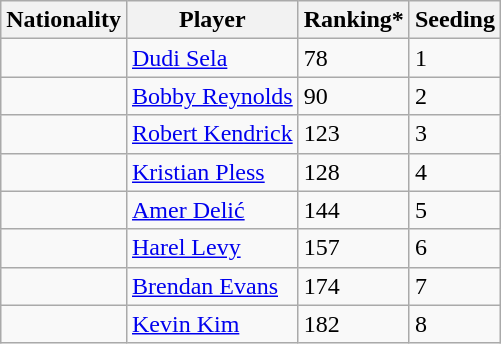<table class="wikitable" border="1">
<tr>
<th>Nationality</th>
<th>Player</th>
<th>Ranking*</th>
<th>Seeding</th>
</tr>
<tr>
<td></td>
<td><a href='#'>Dudi Sela</a></td>
<td>78</td>
<td>1</td>
</tr>
<tr>
<td></td>
<td><a href='#'>Bobby Reynolds</a></td>
<td>90</td>
<td>2</td>
</tr>
<tr>
<td></td>
<td><a href='#'>Robert Kendrick</a></td>
<td>123</td>
<td>3</td>
</tr>
<tr>
<td></td>
<td><a href='#'>Kristian Pless</a></td>
<td>128</td>
<td>4</td>
</tr>
<tr>
<td></td>
<td><a href='#'>Amer Delić</a></td>
<td>144</td>
<td>5</td>
</tr>
<tr>
<td></td>
<td><a href='#'>Harel Levy</a></td>
<td>157</td>
<td>6</td>
</tr>
<tr>
<td></td>
<td><a href='#'>Brendan Evans</a></td>
<td>174</td>
<td>7</td>
</tr>
<tr>
<td></td>
<td><a href='#'>Kevin Kim</a></td>
<td>182</td>
<td>8</td>
</tr>
</table>
